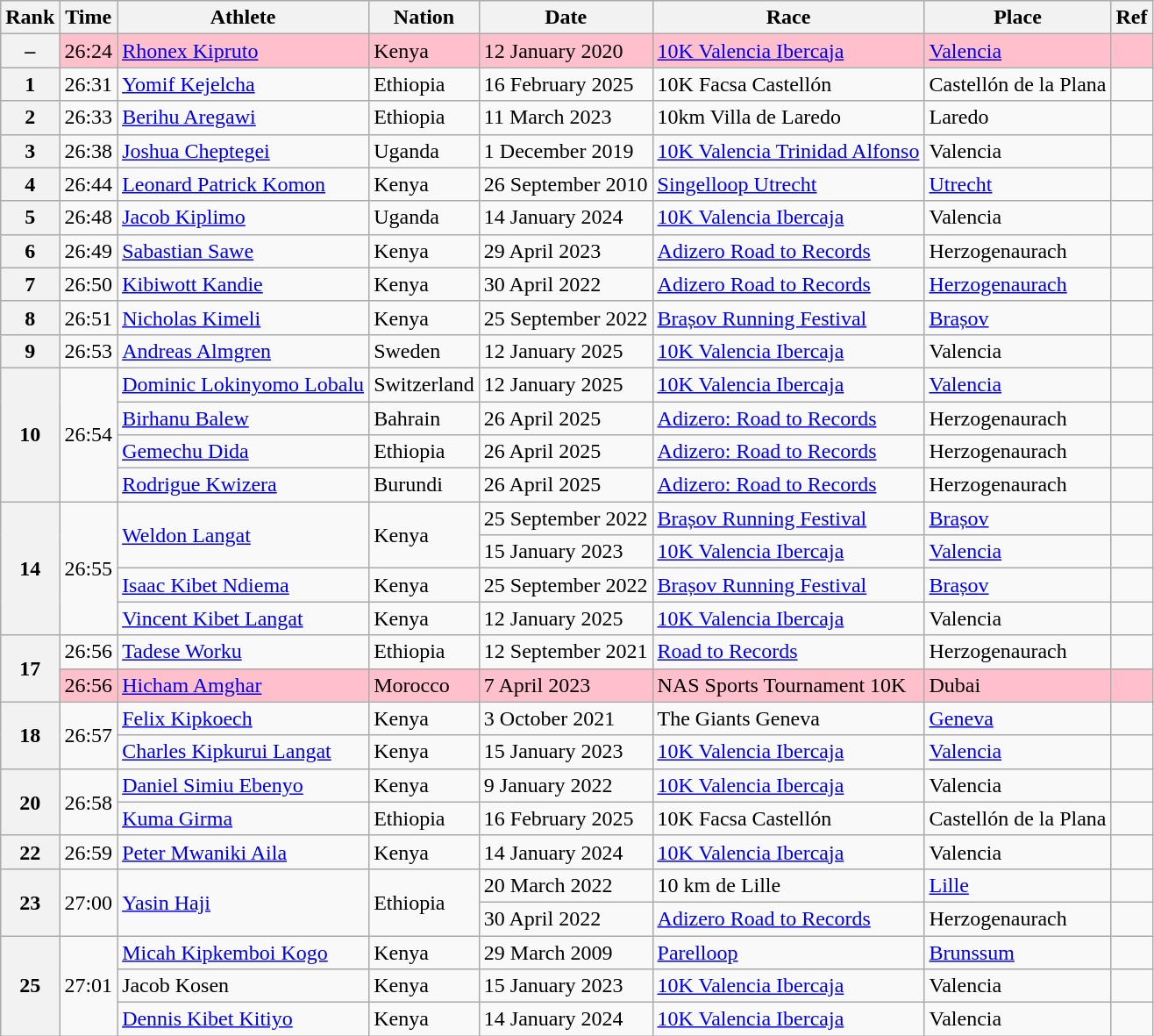<table class="wikitable">
<tr>
<th>Rank</th>
<th>Time</th>
<th>Athlete</th>
<th>Nation</th>
<th>Date</th>
<th>Race</th>
<th>Place</th>
<th>Ref</th>
</tr>
<tr style="background:pink">
<th>–</th>
<td>26:24</td>
<td><a href='#'>Rhonex Kipruto</a></td>
<td>Kenya</td>
<td>12 January 2020</td>
<td><a href='#'>10K Valencia Ibercaja</a></td>
<td><a href='#'>Valencia</a></td>
<td></td>
</tr>
<tr>
<th>1</th>
<td>26:31</td>
<td><a href='#'>Yomif Kejelcha</a></td>
<td>Ethiopia</td>
<td>16 February 2025</td>
<td>10K Facsa Castellón</td>
<td>Castellón de la Plana</td>
<td></td>
</tr>
<tr>
<th>2</th>
<td>26:33</td>
<td><a href='#'>Berihu Aregawi</a></td>
<td>Ethiopia</td>
<td>11 March 2023</td>
<td>10km Villa de Laredo</td>
<td>Laredo</td>
<td></td>
</tr>
<tr>
<th>3</th>
<td>26:38</td>
<td><a href='#'>Joshua Cheptegei</a></td>
<td>Uganda</td>
<td>1 December 2019</td>
<td><a href='#'>10K Valencia Trinidad Alfonso</a></td>
<td>Valencia</td>
<td></td>
</tr>
<tr>
<th>4</th>
<td>26:44</td>
<td><a href='#'>Leonard Patrick Komon</a></td>
<td>Kenya</td>
<td>26 September 2010</td>
<td><a href='#'>Singelloop Utrecht</a></td>
<td><a href='#'>Utrecht</a></td>
<td></td>
</tr>
<tr>
<th>5</th>
<td>26:48</td>
<td><a href='#'>Jacob Kiplimo</a></td>
<td>Uganda</td>
<td>14 January 2024</td>
<td><a href='#'>10K Valencia Ibercaja</a></td>
<td>Valencia</td>
<td></td>
</tr>
<tr>
<th>6</th>
<td>26:49</td>
<td><a href='#'>Sabastian Sawe</a></td>
<td>Kenya</td>
<td>29 April 2023</td>
<td><a href='#'>Adizero Road to Records</a></td>
<td>Herzogenaurach</td>
<td></td>
</tr>
<tr>
<th>7</th>
<td>26:50</td>
<td><a href='#'>Kibiwott Kandie</a></td>
<td>Kenya</td>
<td>30 April 2022</td>
<td><a href='#'>Adizero Road to Records</a></td>
<td><a href='#'>Herzogenaurach</a></td>
<td></td>
</tr>
<tr>
<th>8</th>
<td>26:51</td>
<td><a href='#'>Nicholas Kimeli</a></td>
<td>Kenya</td>
<td>25 September 2022</td>
<td><a href='#'>Brașov Running Festival</a></td>
<td><a href='#'>Brașov</a></td>
<td></td>
</tr>
<tr>
<th>9</th>
<td>26:53</td>
<td><a href='#'>Andreas Almgren</a></td>
<td>Sweden</td>
<td>12 January 2025</td>
<td><a href='#'>10K Valencia Ibercaja</a></td>
<td>Valencia</td>
<td></td>
</tr>
<tr>
<th rowspan=4>10</th>
<td rowspan=4>26:54</td>
<td><a href='#'>Dominic Lokinyomo Lobalu</a></td>
<td>Switzerland</td>
<td>12 January 2025</td>
<td><a href='#'>10K Valencia Ibercaja</a></td>
<td><a href='#'>Valencia</a></td>
<td></td>
</tr>
<tr>
<td><a href='#'>Birhanu Balew</a></td>
<td>Bahrain</td>
<td>26 April 2025</td>
<td><a href='#'>Adizero: Road to Records</a></td>
<td>Herzogenaurach</td>
<td></td>
</tr>
<tr>
<td><a href='#'>Gemechu Dida</a></td>
<td>Ethiopia</td>
<td>26 April 2025</td>
<td><a href='#'>Adizero: Road to Records</a></td>
<td>Herzogenaurach</td>
<td></td>
</tr>
<tr>
<td><a href='#'>Rodrigue Kwizera</a></td>
<td>Burundi</td>
<td>26 April 2025</td>
<td><a href='#'>Adizero: Road to Records</a></td>
<td>Herzogenaurach</td>
<td></td>
</tr>
<tr>
<th rowspan="4">14</th>
<td rowspan="4">26:55</td>
<td rowspan="2"><a href='#'>Weldon Langat</a></td>
<td rowspan="2">Kenya</td>
<td>25 September 2022</td>
<td><a href='#'>Brașov Running Festival</a></td>
<td><a href='#'>Brașov</a></td>
<td></td>
</tr>
<tr>
<td>15 January 2023</td>
<td><a href='#'>10K Valencia Ibercaja</a></td>
<td><a href='#'>Valencia</a></td>
<td></td>
</tr>
<tr>
<td><a href='#'>Isaac Kibet Ndiema</a></td>
<td>Kenya</td>
<td>25 September 2022</td>
<td><a href='#'>Brașov Running Festival</a></td>
<td><a href='#'>Brașov</a></td>
<td></td>
</tr>
<tr>
<td><a href='#'>Vincent Kibet Langat</a></td>
<td>Kenya</td>
<td>12 January 2025</td>
<td><a href='#'>10K Valencia Ibercaja</a></td>
<td>Valencia</td>
<td></td>
</tr>
<tr>
<th rowspan=2>17</th>
<td>26:56</td>
<td><a href='#'>Tadese Worku</a></td>
<td>Ethiopia</td>
<td>12 September 2021</td>
<td><a href='#'>Road to Records</a></td>
<td>Herzogenaurach</td>
<td></td>
</tr>
<tr style="background:pink">
<td>26:56</td>
<td><a href='#'>Hicham Amghar</a></td>
<td>Morocco</td>
<td>7 April 2023</td>
<td>NAS Sports Tournament 10K</td>
<td>Dubai</td>
<td></td>
</tr>
<tr>
<th rowspan=2>18</th>
<td rowspan=2>26:57</td>
<td><a href='#'>Felix Kipkoech</a></td>
<td>Kenya</td>
<td>3 October 2021</td>
<td>The Giants Geneva</td>
<td><a href='#'>Geneva</a></td>
<td></td>
</tr>
<tr>
<td><a href='#'>Charles Kipkurui Langat</a></td>
<td>Kenya</td>
<td>15 January 2023</td>
<td><a href='#'>10K Valencia Ibercaja</a></td>
<td><a href='#'>Valencia</a></td>
<td></td>
</tr>
<tr>
<th rowspan=2>20</th>
<td rowspan=2>26:58</td>
<td><a href='#'>Daniel Simiu Ebenyo</a></td>
<td>Kenya</td>
<td>9 January 2022</td>
<td><a href='#'>10K Valencia Ibercaja</a></td>
<td>Valencia</td>
<td></td>
</tr>
<tr>
<td><a href='#'>Kuma Girma</a></td>
<td>Ethiopia</td>
<td>16 February 2025</td>
<td>10K Facsa Castellón</td>
<td>Castellón de la Plana</td>
<td></td>
</tr>
<tr>
<th>22</th>
<td>26:59</td>
<td><a href='#'>Peter Mwaniki Aila</a></td>
<td>Kenya</td>
<td>14 January 2024</td>
<td><a href='#'>10K Valencia Ibercaja</a></td>
<td>Valencia</td>
<td></td>
</tr>
<tr>
<th rowspan=2>23</th>
<td rowspan=2>27:00</td>
<td rowspan=2><a href='#'>Yasin Haji</a></td>
<td rowspan=2>Ethiopia</td>
<td>20 March 2022</td>
<td>10 km de Lille</td>
<td><a href='#'>Lille</a></td>
<td></td>
</tr>
<tr>
<td>30 April 2022</td>
<td><a href='#'>Adizero Road to Records</a></td>
<td>Herzogenaurach</td>
<td></td>
</tr>
<tr>
<th rowspan=3>25</th>
<td rowspan=3>27:01</td>
<td><a href='#'>Micah Kipkemboi Kogo</a></td>
<td>Kenya</td>
<td>29 March 2009</td>
<td><a href='#'>Parelloop</a></td>
<td><a href='#'>Brunssum</a></td>
<td></td>
</tr>
<tr>
<td>Jacob Kosen</td>
<td>Kenya</td>
<td>15 January 2023</td>
<td><a href='#'>10K Valencia Ibercaja</a></td>
<td>Valencia</td>
<td></td>
</tr>
<tr>
<td><a href='#'>Dennis Kibet Kitiyo</a></td>
<td>Kenya</td>
<td>14 January 2024</td>
<td><a href='#'>10K Valencia Ibercaja</a></td>
<td>Valencia</td>
<td></td>
</tr>
</table>
